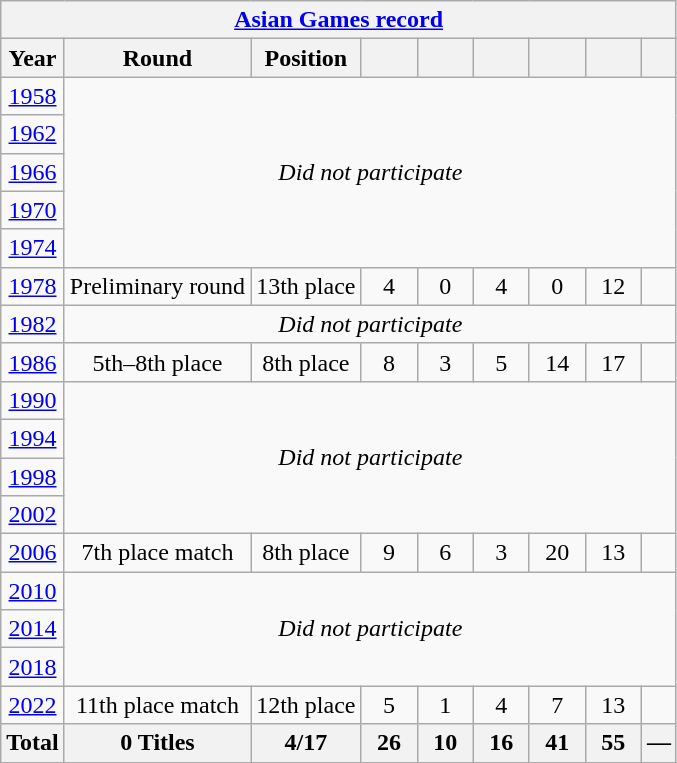<table class="wikitable" style="text-align: center;">
<tr>
<th colspan=10><a href='#'>Asian Games record</a></th>
</tr>
<tr>
<th>Year</th>
<th>Round</th>
<th>Position</th>
<th width=30></th>
<th width=30></th>
<th width=30></th>
<th width=30></th>
<th width=30></th>
<th></th>
</tr>
<tr>
<td> <a href='#'>1958</a></td>
<td rowspan=5 colspan=8><em>Did not participate</em></td>
</tr>
<tr>
<td> <a href='#'>1962</a></td>
</tr>
<tr>
<td> <a href='#'>1966</a></td>
</tr>
<tr>
<td> <a href='#'>1970</a></td>
</tr>
<tr>
<td> <a href='#'>1974</a></td>
</tr>
<tr>
<td> <a href='#'>1978</a></td>
<td>Preliminary round</td>
<td>13th place</td>
<td>4</td>
<td>0</td>
<td>4</td>
<td>0</td>
<td>12</td>
<td></td>
</tr>
<tr>
<td> <a href='#'>1982</a></td>
<td colspan=8><em>Did not participate</em></td>
</tr>
<tr>
<td> <a href='#'>1986</a></td>
<td>5th–8th place</td>
<td>8th place</td>
<td>8</td>
<td>3</td>
<td>5</td>
<td>14</td>
<td>17</td>
<td></td>
</tr>
<tr>
<td> <a href='#'>1990</a></td>
<td rowspan=4 colspan=8><em>Did not participate</em></td>
</tr>
<tr>
<td> <a href='#'>1994</a></td>
</tr>
<tr>
<td> <a href='#'>1998</a></td>
</tr>
<tr>
<td> <a href='#'>2002</a></td>
</tr>
<tr>
<td> <a href='#'>2006</a></td>
<td>7th place match</td>
<td>8th place</td>
<td>9</td>
<td>6</td>
<td>3</td>
<td>20</td>
<td>13</td>
<td></td>
</tr>
<tr>
<td> <a href='#'>2010</a></td>
<td rowspan=3 colspan=8><em>Did not participate</em></td>
</tr>
<tr>
<td> <a href='#'>2014</a></td>
</tr>
<tr>
<td> <a href='#'>2018</a></td>
</tr>
<tr>
<td> <a href='#'>2022</a></td>
<td>11th place match</td>
<td>12th place</td>
<td>5</td>
<td>1</td>
<td>4</td>
<td>7</td>
<td>13</td>
<td></td>
</tr>
<tr>
<th>Total</th>
<th>0 Titles</th>
<th>4/17</th>
<th>26</th>
<th>10</th>
<th>16</th>
<th>41</th>
<th>55</th>
<th>—</th>
</tr>
</table>
